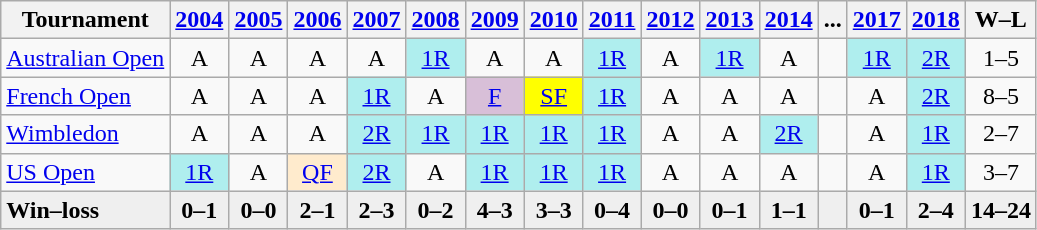<table class="wikitable" style="text-align:center;">
<tr>
<th>Tournament</th>
<th><a href='#'>2004</a></th>
<th><a href='#'>2005</a></th>
<th><a href='#'>2006</a></th>
<th><a href='#'>2007</a></th>
<th><a href='#'>2008</a></th>
<th><a href='#'>2009</a></th>
<th><a href='#'>2010</a></th>
<th><a href='#'>2011</a></th>
<th><a href='#'>2012</a></th>
<th><a href='#'>2013</a></th>
<th><a href='#'>2014</a></th>
<th>...</th>
<th><a href='#'>2017</a></th>
<th><a href='#'>2018</a></th>
<th>W–L</th>
</tr>
<tr>
<td align="left"><a href='#'>Australian Open</a></td>
<td>A</td>
<td>A</td>
<td>A</td>
<td>A</td>
<td style="background:#afeeee;"><a href='#'>1R</a></td>
<td>A</td>
<td>A</td>
<td style="background:#afeeee;"><a href='#'>1R</a></td>
<td>A</td>
<td style="background:#afeeee;"><a href='#'>1R</a></td>
<td>A</td>
<td></td>
<td style="background:#afeeee;"><a href='#'>1R</a></td>
<td style="background:#afeeee;"><a href='#'>2R</a></td>
<td>1–5</td>
</tr>
<tr>
<td align="left"><a href='#'>French Open</a></td>
<td>A</td>
<td>A</td>
<td>A</td>
<td style="background:#afeeee;"><a href='#'>1R</a></td>
<td>A</td>
<td style="background:thistle;"><a href='#'>F</a></td>
<td style="background:yellow;"><a href='#'>SF</a></td>
<td style="background:#afeeee;"><a href='#'>1R</a></td>
<td>A</td>
<td>A</td>
<td>A</td>
<td></td>
<td>A</td>
<td style="background:#afeeee;"><a href='#'>2R</a></td>
<td>8–5</td>
</tr>
<tr>
<td align="left"><a href='#'>Wimbledon</a></td>
<td>A</td>
<td>A</td>
<td>A</td>
<td style="background:#afeeee;"><a href='#'>2R</a></td>
<td style="background:#afeeee;"><a href='#'>1R</a></td>
<td style="background:#afeeee;"><a href='#'>1R</a></td>
<td style="background:#afeeee;"><a href='#'>1R</a></td>
<td style="background:#afeeee;"><a href='#'>1R</a></td>
<td>A</td>
<td>A</td>
<td style="background:#afeeee;"><a href='#'>2R</a></td>
<td></td>
<td>A</td>
<td style="background:#afeeee;"><a href='#'>1R</a></td>
<td>2–7</td>
</tr>
<tr>
<td align="left"><a href='#'>US Open</a></td>
<td style="background:#afeeee;"><a href='#'>1R</a></td>
<td>A</td>
<td style="background:#ffebcd;"><a href='#'>QF</a></td>
<td style="background:#afeeee;"><a href='#'>2R</a></td>
<td>A</td>
<td style="background:#afeeee;"><a href='#'>1R</a></td>
<td style="background:#afeeee;"><a href='#'>1R</a></td>
<td style="background:#afeeee;"><a href='#'>1R</a></td>
<td>A</td>
<td>A</td>
<td>A</td>
<td></td>
<td>A</td>
<td style="background:#afeeee;"><a href='#'>1R</a></td>
<td>3–7</td>
</tr>
<tr style=background:#efefef;font-weight:bold;>
<td style="text-align:left">Win–loss</td>
<td>0–1</td>
<td>0–0</td>
<td>2–1</td>
<td>2–3</td>
<td>0–2</td>
<td>4–3</td>
<td>3–3</td>
<td>0–4</td>
<td>0–0</td>
<td>0–1</td>
<td>1–1</td>
<td></td>
<td>0–1</td>
<td>2–4</td>
<td>14–24</td>
</tr>
</table>
